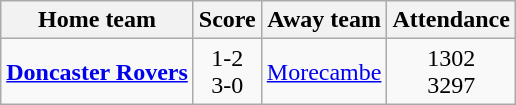<table class="wikitable" style="text-align: center">
<tr>
<th>Home team</th>
<th>Score</th>
<th>Away team</th>
<th>Attendance</th>
</tr>
<tr>
<td><strong><a href='#'>Doncaster Rovers</a></strong></td>
<td>1-2<br>3-0</td>
<td><a href='#'>Morecambe</a></td>
<td>1302<br>3297</td>
</tr>
</table>
